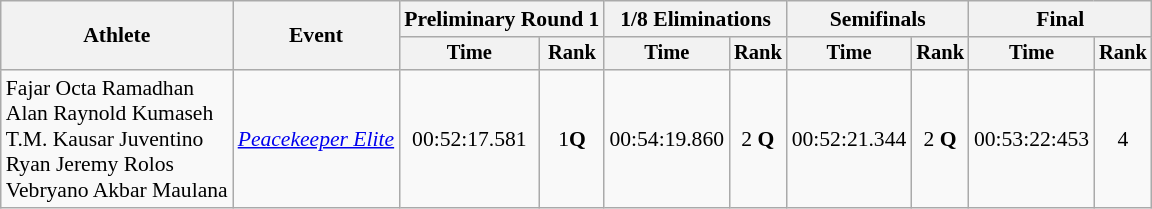<table class="wikitable" style="font-size:90%;text-align:center">
<tr>
<th rowspan="2">Athlete</th>
<th rowspan="2">Event</th>
<th colspan="2">Preliminary Round 1</th>
<th colspan="2">1/8 Eliminations</th>
<th colspan="2">Semifinals</th>
<th colspan="2">Final</th>
</tr>
<tr style="font-size:95%">
<th>Time</th>
<th>Rank</th>
<th>Time</th>
<th>Rank</th>
<th>Time</th>
<th>Rank</th>
<th>Time</th>
<th>Rank</th>
</tr>
<tr>
<td align="left">Fajar Octa Ramadhan<br>Alan Raynold Kumaseh<br>T.M. Kausar Juventino<br>Ryan Jeremy Rolos<br>Vebryano Akbar Maulana</td>
<td><em><a href='#'>Peacekeeper Elite</a></em></td>
<td>00:52:17.581</td>
<td>1<strong>Q</strong></td>
<td>00:54:19.860</td>
<td>2 <strong>Q</strong></td>
<td>00:52:21.344</td>
<td>2 <strong>Q</strong></td>
<td>00:53:22:453</td>
<td>4</td>
</tr>
</table>
